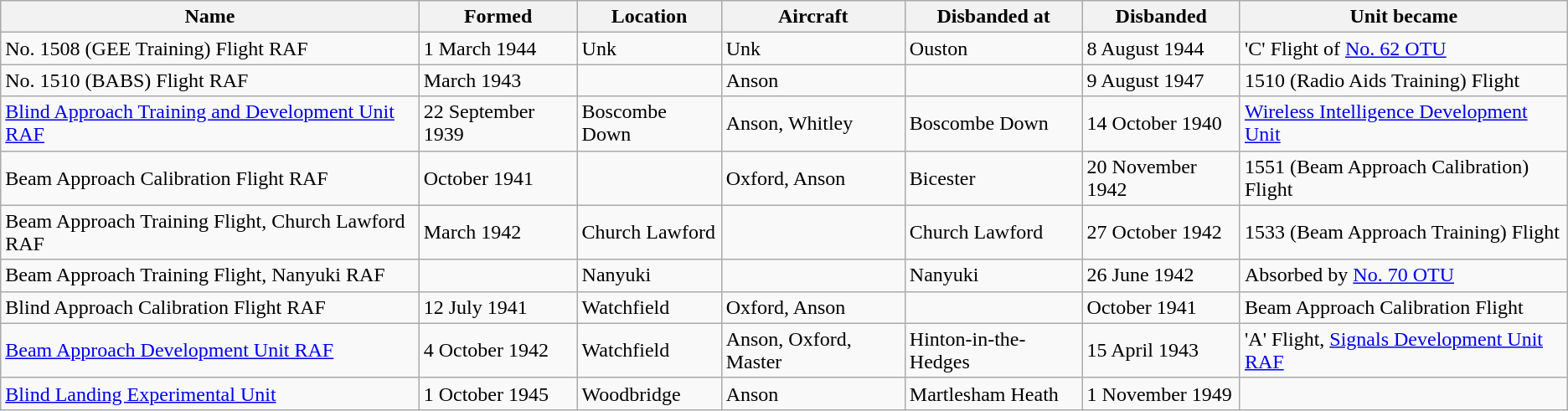<table class="wikitable">
<tr>
<th>Name</th>
<th>Formed</th>
<th>Location</th>
<th>Aircraft</th>
<th>Disbanded at</th>
<th>Disbanded</th>
<th>Unit became</th>
</tr>
<tr>
<td>No. 1508 (GEE Training) Flight RAF</td>
<td>1 March 1944</td>
<td>Unk</td>
<td>Unk</td>
<td>Ouston</td>
<td>8 August 1944</td>
<td>'C' Flight of <a href='#'>No. 62 OTU</a></td>
</tr>
<tr>
<td>No. 1510 (BABS) Flight RAF</td>
<td>March 1943</td>
<td></td>
<td>Anson</td>
<td></td>
<td>9 August 1947</td>
<td>1510 (Radio Aids Training) Flight</td>
</tr>
<tr>
<td><a href='#'>Blind Approach Training and Development Unit RAF</a></td>
<td>22 September 1939</td>
<td>Boscombe Down</td>
<td>Anson, Whitley</td>
<td>Boscombe Down</td>
<td>14 October 1940</td>
<td><a href='#'>Wireless Intelligence Development Unit</a></td>
</tr>
<tr>
<td>Beam Approach Calibration Flight RAF</td>
<td>October 1941</td>
<td></td>
<td>Oxford, Anson</td>
<td>Bicester</td>
<td>20 November 1942</td>
<td>1551 (Beam Approach Calibration) Flight</td>
</tr>
<tr>
<td>Beam Approach Training Flight, Church Lawford RAF</td>
<td>March 1942</td>
<td>Church Lawford</td>
<td></td>
<td>Church Lawford</td>
<td>27 October 1942</td>
<td>1533 (Beam Approach Training) Flight</td>
</tr>
<tr>
<td>Beam Approach Training Flight, Nanyuki RAF</td>
<td></td>
<td>Nanyuki</td>
<td></td>
<td>Nanyuki</td>
<td>26 June 1942</td>
<td>Absorbed by <a href='#'>No. 70 OTU</a></td>
</tr>
<tr>
<td>Blind Approach Calibration Flight RAF</td>
<td>12 July 1941</td>
<td>Watchfield</td>
<td>Oxford, Anson</td>
<td></td>
<td>October 1941</td>
<td>Beam Approach Calibration Flight</td>
</tr>
<tr>
<td><a href='#'>Beam Approach Development Unit RAF</a></td>
<td>4 October 1942</td>
<td>Watchfield</td>
<td>Anson, Oxford, Master</td>
<td>Hinton-in-the-Hedges</td>
<td>15 April 1943</td>
<td>'A' Flight, <a href='#'>Signals Development Unit RAF</a></td>
</tr>
<tr>
<td><a href='#'>Blind Landing Experimental Unit</a></td>
<td>1 October 1945</td>
<td>Woodbridge</td>
<td>Anson</td>
<td>Martlesham Heath</td>
<td>1 November 1949</td>
<td></td>
</tr>
</table>
